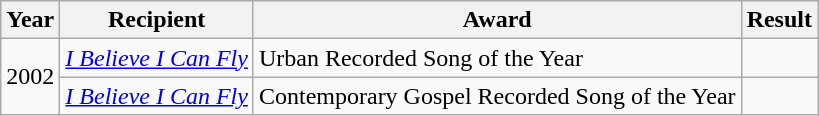<table class="wikitable">
<tr>
<th>Year</th>
<th>Recipient</th>
<th>Award</th>
<th>Result</th>
</tr>
<tr>
<td rowspan="2">2002</td>
<td><em><a href='#'>I Believe I Can Fly</a></em></td>
<td>Urban Recorded Song of the Year</td>
<td></td>
</tr>
<tr>
<td><em><a href='#'>I Believe I Can Fly</a></em></td>
<td>Contemporary Gospel Recorded Song of the Year</td>
<td></td>
</tr>
</table>
